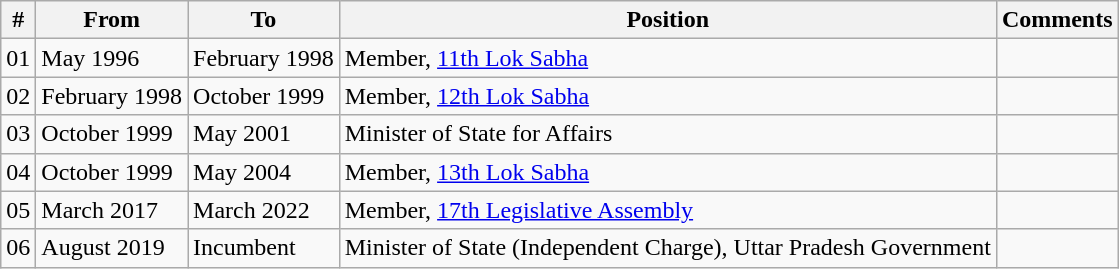<table class="wikitable sortable">
<tr>
<th>#</th>
<th>From</th>
<th>To</th>
<th>Position</th>
<th>Comments</th>
</tr>
<tr>
<td>01</td>
<td>May 1996</td>
<td>February 1998</td>
<td>Member, <a href='#'>11th Lok Sabha</a></td>
<td></td>
</tr>
<tr>
<td>02</td>
<td>February 1998</td>
<td>October 1999</td>
<td>Member, <a href='#'>12th Lok Sabha</a></td>
<td></td>
</tr>
<tr>
<td>03</td>
<td>October 1999</td>
<td>May 2001</td>
<td>Minister of State for Affairs</td>
<td></td>
</tr>
<tr>
<td>04</td>
<td>October 1999</td>
<td>May 2004</td>
<td>Member, <a href='#'>13th Lok Sabha</a></td>
<td></td>
</tr>
<tr>
<td>05</td>
<td>March 2017</td>
<td>March 2022</td>
<td>Member, <a href='#'>17th Legislative Assembly</a></td>
<td></td>
</tr>
<tr>
<td>06</td>
<td>August 2019</td>
<td>Incumbent</td>
<td>Minister of State (Independent Charge), Uttar Pradesh Government</td>
<td></td>
</tr>
</table>
